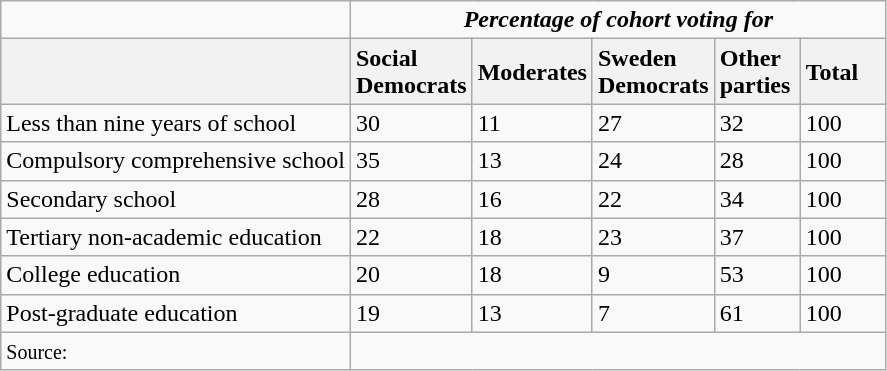<table style="float:left;"  class="wikitable">
<tr>
<td></td>
<td colspan=5 style="text-align:center;"><strong><em>Percentage of cohort voting for</em></strong></td>
</tr>
<tr>
<th></th>
<th style="text-align:left; width:50px;">Social Democrats</th>
<th style="text-align:left; width:50px;">Moderates</th>
<th style="text-align:left; width:50px;">Sweden Democrats</th>
<th style="text-align:left; width:50px;">Other parties</th>
<th style="text-align:left; width:50px;">Total</th>
</tr>
<tr>
<td>Less than nine years of school</td>
<td>30</td>
<td>11</td>
<td>27</td>
<td>32</td>
<td>100</td>
</tr>
<tr>
<td>Compulsory comprehensive school</td>
<td>35</td>
<td>13</td>
<td>24</td>
<td>28</td>
<td>100</td>
</tr>
<tr>
<td>Secondary school</td>
<td>28</td>
<td>16</td>
<td>22</td>
<td>34</td>
<td>100</td>
</tr>
<tr>
<td>Tertiary non-academic education</td>
<td>22</td>
<td>18</td>
<td>23</td>
<td>37</td>
<td>100</td>
</tr>
<tr>
<td>College education</td>
<td>20</td>
<td>18</td>
<td>9</td>
<td>53</td>
<td>100</td>
</tr>
<tr>
<td>Post-graduate education</td>
<td>19</td>
<td>13</td>
<td>7</td>
<td>61</td>
<td>100</td>
</tr>
<tr>
<td><small>Source:</small></td>
<td colspan=5></td>
</tr>
</table>
